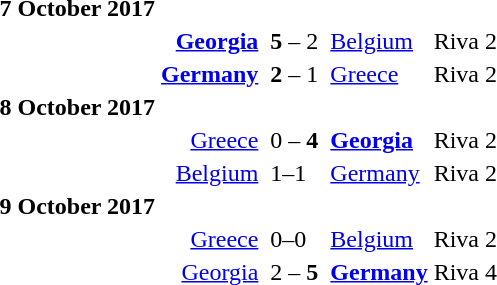<table>
<tr>
<td><strong>7 October 2017</strong></td>
</tr>
<tr>
<td></td>
<td align=right><strong><a href='#'>Georgia</a></strong></td>
<td></td>
<td><strong>5</strong> – 2</td>
<td></td>
<td><a href='#'>Belgium</a></td>
<td>Riva 2</td>
<td></td>
</tr>
<tr>
<td></td>
<td align=right><strong><a href='#'>Germany</a></strong></td>
<td></td>
<td><strong>2</strong> – 1</td>
<td></td>
<td><a href='#'>Greece</a></td>
<td>Riva 2</td>
<td></td>
</tr>
<tr>
<td><strong>8 October 2017</strong></td>
</tr>
<tr>
<td></td>
<td align=right><a href='#'>Greece</a></td>
<td></td>
<td>0 – <strong>4</strong></td>
<td></td>
<td><strong><a href='#'>Georgia</a></strong></td>
<td>Riva 2</td>
<td></td>
</tr>
<tr>
<td></td>
<td align=right><a href='#'>Belgium</a></td>
<td></td>
<td>1–1</td>
<td></td>
<td><a href='#'>Germany</a></td>
<td>Riva 2</td>
<td></td>
</tr>
<tr>
<td><strong>9 October 2017</strong></td>
</tr>
<tr>
<td></td>
<td align=right><a href='#'>Greece</a></td>
<td></td>
<td>0–0</td>
<td></td>
<td><a href='#'>Belgium</a></td>
<td>Riva 2</td>
<td></td>
</tr>
<tr>
<td></td>
<td align=right><a href='#'>Georgia</a></td>
<td></td>
<td>2 – <strong>5</strong></td>
<td></td>
<td><strong><a href='#'>Germany</a></strong></td>
<td>Riva 4</td>
<td></td>
</tr>
</table>
